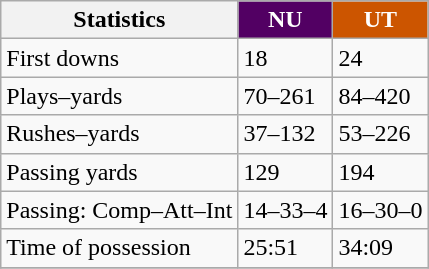<table class="wikitable">
<tr>
<th>Statistics</th>
<th style="background:#520063; color:#ffffff">NU</th>
<th style="background:#cc5500; color:#ffffff">UT</th>
</tr>
<tr>
<td>First downs</td>
<td>18</td>
<td>24</td>
</tr>
<tr>
<td>Plays–yards</td>
<td>70–261</td>
<td>84–420</td>
</tr>
<tr>
<td>Rushes–yards</td>
<td>37–132</td>
<td>53–226</td>
</tr>
<tr>
<td>Passing yards</td>
<td>129</td>
<td>194</td>
</tr>
<tr>
<td>Passing: Comp–Att–Int</td>
<td>14–33–4</td>
<td>16–30–0</td>
</tr>
<tr>
<td>Time of possession</td>
<td>25:51</td>
<td>34:09</td>
</tr>
<tr>
</tr>
</table>
